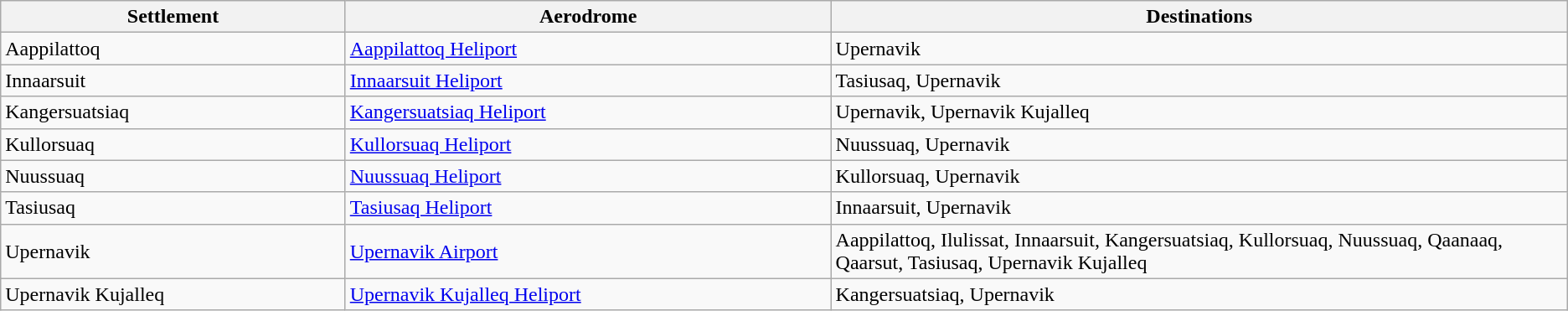<table class="wikitable">
<tr>
<th width="22%">Settlement</th>
<th width="31%">Aerodrome</th>
<th>Destinations</th>
</tr>
<tr>
<td>Aappilattoq</td>
<td><a href='#'>Aappilattoq Heliport</a></td>
<td>Upernavik</td>
</tr>
<tr>
<td>Innaarsuit</td>
<td><a href='#'>Innaarsuit Heliport</a></td>
<td>Tasiusaq, Upernavik</td>
</tr>
<tr>
<td>Kangersuatsiaq</td>
<td><a href='#'>Kangersuatsiaq Heliport</a></td>
<td>Upernavik, Upernavik Kujalleq</td>
</tr>
<tr>
<td>Kullorsuaq</td>
<td><a href='#'>Kullorsuaq Heliport</a></td>
<td>Nuussuaq, Upernavik</td>
</tr>
<tr>
<td>Nuussuaq</td>
<td><a href='#'>Nuussuaq Heliport</a></td>
<td>Kullorsuaq, Upernavik</td>
</tr>
<tr>
<td>Tasiusaq</td>
<td><a href='#'>Tasiusaq Heliport</a></td>
<td>Innaarsuit, Upernavik</td>
</tr>
<tr>
<td>Upernavik</td>
<td><a href='#'>Upernavik Airport</a></td>
<td>Aappilattoq, Ilulissat, Innaarsuit, Kangersuatsiaq, Kullorsuaq, Nuussuaq, Qaanaaq, Qaarsut, Tasiusaq, Upernavik Kujalleq</td>
</tr>
<tr>
<td>Upernavik Kujalleq</td>
<td><a href='#'>Upernavik Kujalleq Heliport</a></td>
<td>Kangersuatsiaq, Upernavik</td>
</tr>
</table>
